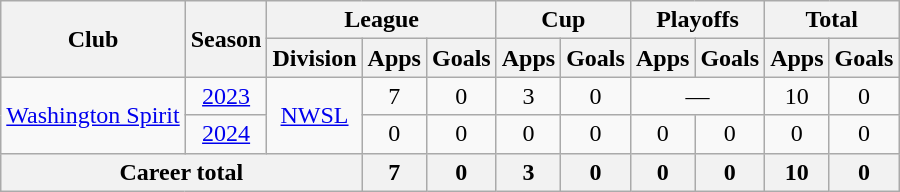<table class="wikitable" style="text-align: center;">
<tr>
<th rowspan=2 scope="col">Club</th>
<th rowspan=2 scope="col">Season</th>
<th colspan=3 scope="col">League</th>
<th colspan=2 scope="col">Cup</th>
<th colspan=2 scope="col">Playoffs</th>
<th colspan=2 scope="col">Total</th>
</tr>
<tr>
<th>Division</th>
<th>Apps</th>
<th>Goals</th>
<th>Apps</th>
<th>Goals</th>
<th>Apps</th>
<th>Goals</th>
<th>Apps</th>
<th>Goals</th>
</tr>
<tr>
<td rowspan="2"><a href='#'>Washington Spirit</a></td>
<td><a href='#'>2023</a></td>
<td rowspan="2"><a href='#'>NWSL</a></td>
<td>7</td>
<td>0</td>
<td>3</td>
<td>0</td>
<td colspan=2>—</td>
<td>10</td>
<td>0</td>
</tr>
<tr>
<td><a href='#'>2024</a></td>
<td>0</td>
<td>0</td>
<td>0</td>
<td>0</td>
<td>0</td>
<td>0</td>
<td>0</td>
<td>0</td>
</tr>
<tr>
<th colspan=3>Career total</th>
<th>7</th>
<th>0</th>
<th>3</th>
<th>0</th>
<th>0</th>
<th>0</th>
<th>10</th>
<th>0</th>
</tr>
</table>
